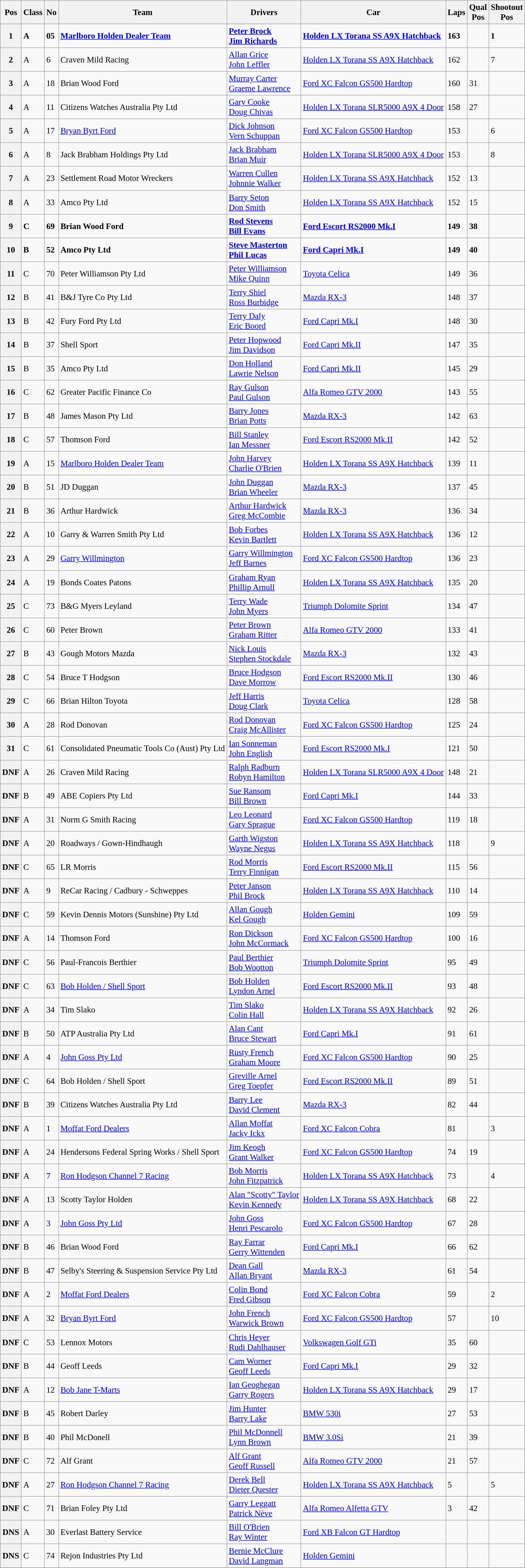<table class="wikitable sortable" style="font-size: 95%;">
<tr>
<th>Pos</th>
<th>Class</th>
<th>No</th>
<th>Team</th>
<th>Drivers</th>
<th>Car</th>
<th>Laps</th>
<th>Qual<br>Pos</th>
<th>Shootout<br>Pos</th>
</tr>
<tr>
</tr>
<tr style="font-weight:bold">
<th>1</th>
<td>A</td>
<td>05</td>
<td><a href='#'>Marlboro Holden Dealer Team</a></td>
<td> <a href='#'>Peter Brock</a><br> <a href='#'>Jim Richards</a></td>
<td><a href='#'>Holden LX Torana SS A9X Hatchback</a></td>
<td>163</td>
<td></td>
<td>1</td>
</tr>
<tr>
<th>2</th>
<td>A</td>
<td>6</td>
<td>Craven Mild Racing</td>
<td> <a href='#'>Allan Grice</a><br> <a href='#'>John Leffler</a></td>
<td><a href='#'>Holden LX Torana SS A9X Hatchback</a></td>
<td>162</td>
<td></td>
<td>7</td>
</tr>
<tr>
<th>3</th>
<td>A</td>
<td>18</td>
<td>Brian Wood Ford</td>
<td> <a href='#'>Murray Carter</a><br> <a href='#'>Graeme Lawrence</a></td>
<td><a href='#'>Ford XC Falcon GS500 Hardtop</a></td>
<td>160</td>
<td>31</td>
<td></td>
</tr>
<tr>
<th>4</th>
<td>A</td>
<td>11</td>
<td>Citizens Watches Australia Pty Ltd</td>
<td> <a href='#'>Gary Cooke</a><br> <a href='#'>Doug Chivas</a></td>
<td><a href='#'>Holden LX Torana SLR5000 A9X 4 Door</a></td>
<td>158</td>
<td>27</td>
<td></td>
</tr>
<tr>
<th>5</th>
<td>A</td>
<td>17</td>
<td><a href='#'>Bryan Byrt Ford</a></td>
<td> <a href='#'>Dick Johnson</a><br> <a href='#'>Vern Schuppan</a></td>
<td><a href='#'>Ford XC Falcon GS500 Hardtop</a></td>
<td>153</td>
<td></td>
<td>6</td>
</tr>
<tr>
<th>6</th>
<td>A</td>
<td>8</td>
<td>Jack Brabham Holdings Pty Ltd</td>
<td> <a href='#'>Jack Brabham</a><br> <a href='#'>Brian Muir</a></td>
<td><a href='#'>Holden LX Torana SLR5000 A9X 4 Door</a></td>
<td>153</td>
<td></td>
<td>8</td>
</tr>
<tr>
<th>7</th>
<td>A</td>
<td>23</td>
<td>Settlement Road Motor Wreckers</td>
<td> <a href='#'>Warren Cullen</a><br> <a href='#'>Johnnie Walker</a></td>
<td><a href='#'>Holden LX Torana SS A9X Hatchback</a></td>
<td>152</td>
<td>13</td>
<td></td>
</tr>
<tr>
<th>8</th>
<td>A</td>
<td>33</td>
<td>Amco Pty Ltd</td>
<td> <a href='#'>Barry Seton</a><br> <a href='#'>Don Smith</a></td>
<td><a href='#'>Holden LX Torana SS A9X Hatchback</a></td>
<td>152</td>
<td>15</td>
<td></td>
</tr>
<tr style="font-weight:bold">
<th>9</th>
<td>C</td>
<td>69</td>
<td>Brian Wood Ford</td>
<td> <a href='#'>Rod Stevens</a><br> <a href='#'>Bill Evans</a></td>
<td><a href='#'>Ford Escort RS2000 Mk.I</a></td>
<td>149</td>
<td>38</td>
<td></td>
</tr>
<tr style="font-weight:bold">
<th>10</th>
<td>B</td>
<td>52</td>
<td>Amco Pty Ltd</td>
<td> <a href='#'>Steve Masterton</a><br> <a href='#'>Phil Lucas</a></td>
<td><a href='#'>Ford Capri Mk.I</a></td>
<td>149</td>
<td>40</td>
<td></td>
</tr>
<tr>
<th>11</th>
<td>C</td>
<td>70</td>
<td>Peter Williamson Pty Ltd</td>
<td> <a href='#'>Peter Williamson</a><br> <a href='#'>Mike Quinn</a></td>
<td><a href='#'>Toyota Celica</a></td>
<td>149</td>
<td>36</td>
<td></td>
</tr>
<tr>
<th>12</th>
<td>B</td>
<td>41</td>
<td>B&J Tyre Co Pty Ltd</td>
<td> <a href='#'>Terry Shiel</a><br> <a href='#'>Ross Burbidge</a></td>
<td><a href='#'>Mazda RX-3</a></td>
<td>148</td>
<td>37</td>
<td></td>
</tr>
<tr>
<th>13</th>
<td>B</td>
<td>42</td>
<td>Fury Ford Pty Ltd</td>
<td> <a href='#'>Terry Daly</a><br> <a href='#'>Eric Boord</a></td>
<td><a href='#'>Ford Capri Mk.I</a></td>
<td>148</td>
<td>30</td>
<td></td>
</tr>
<tr>
<th>14</th>
<td>B</td>
<td>37</td>
<td>Shell Sport</td>
<td> <a href='#'>Peter Hopwood</a><br> <a href='#'>Jim Davidson</a></td>
<td><a href='#'>Ford Capri Mk.II</a></td>
<td>147</td>
<td>35</td>
<td></td>
</tr>
<tr>
<th>15</th>
<td>B</td>
<td>35</td>
<td>Amco Pty Ltd</td>
<td> <a href='#'>Don Holland</a><br> <a href='#'>Lawrie Nelson</a></td>
<td><a href='#'>Ford Capri Mk.II</a></td>
<td>145</td>
<td>29</td>
<td></td>
</tr>
<tr>
<th>16</th>
<td>C</td>
<td>62</td>
<td>Greater Pacific Finance Co</td>
<td> <a href='#'>Ray Gulson</a><br> <a href='#'>Paul Gulson</a></td>
<td><a href='#'>Alfa Romeo GTV 2000</a></td>
<td>143</td>
<td>55</td>
<td></td>
</tr>
<tr>
<th>17</th>
<td>B</td>
<td>48</td>
<td>James Mason Pty Ltd</td>
<td> <a href='#'>Barry Jones</a><br> <a href='#'>Brian Potts</a></td>
<td><a href='#'>Mazda RX-3</a></td>
<td>142</td>
<td>63</td>
<td></td>
</tr>
<tr>
<th>18</th>
<td>C</td>
<td>57</td>
<td>Thomson Ford</td>
<td> <a href='#'>Bill Stanley</a><br> <a href='#'>Ian Messner</a></td>
<td><a href='#'>Ford Escort RS2000 Mk.II</a></td>
<td>142</td>
<td>52</td>
<td></td>
</tr>
<tr>
<th>19</th>
<td>A</td>
<td>15</td>
<td><a href='#'>Marlboro Holden Dealer Team</a></td>
<td> <a href='#'>John Harvey</a><br> <a href='#'>Charlie O'Brien</a></td>
<td><a href='#'>Holden LX Torana SS A9X Hatchback</a></td>
<td>139</td>
<td>11</td>
<td></td>
</tr>
<tr>
<th>20</th>
<td>B</td>
<td>51</td>
<td>JD Duggan</td>
<td> <a href='#'>John Duggan</a><br> <a href='#'>Brian Wheeler</a></td>
<td><a href='#'>Mazda RX-3</a></td>
<td>137</td>
<td>45</td>
<td></td>
</tr>
<tr>
<th>21</th>
<td>B</td>
<td>36</td>
<td>Arthur Hardwick</td>
<td> <a href='#'>Arthur Hardwick</a><br> <a href='#'>Greg McCombie</a></td>
<td><a href='#'>Mazda RX-3</a></td>
<td>136</td>
<td>34</td>
<td></td>
</tr>
<tr>
<th>22</th>
<td>A</td>
<td>10</td>
<td>Garry & Warren Smith Pty Ltd</td>
<td> <a href='#'>Bob Forbes</a><br> <a href='#'>Kevin Bartlett</a></td>
<td><a href='#'>Holden LX Torana SS A9X Hatchback</a></td>
<td>136</td>
<td>12</td>
<td></td>
</tr>
<tr>
<th>23</th>
<td>A</td>
<td>29</td>
<td><a href='#'>Garry Willmington</a></td>
<td> <a href='#'>Garry Willmington</a><br> <a href='#'>Jeff Barnes</a></td>
<td><a href='#'>Ford XC Falcon GS500 Hardtop</a></td>
<td>136</td>
<td>23</td>
<td></td>
</tr>
<tr>
<th>24</th>
<td>A</td>
<td>19</td>
<td>Bonds Coates Patons</td>
<td> <a href='#'>Graham Ryan</a><br> <a href='#'>Phillip Arnull</a></td>
<td><a href='#'>Holden LX Torana SS A9X Hatchback</a></td>
<td>135</td>
<td>20</td>
<td></td>
</tr>
<tr>
<th>25</th>
<td>C</td>
<td>73</td>
<td>B&G Myers Leyland</td>
<td> <a href='#'>Terry Wade</a><br> <a href='#'>John Myers</a></td>
<td><a href='#'>Triumph Dolomite Sprint</a></td>
<td>134</td>
<td>47</td>
<td></td>
</tr>
<tr>
<th>26</th>
<td>C</td>
<td>60</td>
<td>Peter Brown</td>
<td> <a href='#'>Peter Brown</a><br> <a href='#'>Graham Ritter</a></td>
<td><a href='#'>Alfa Romeo GTV 2000</a></td>
<td>133</td>
<td>41</td>
<td></td>
</tr>
<tr>
<th>27</th>
<td>B</td>
<td>43</td>
<td>Gough Motors Mazda</td>
<td> <a href='#'>Nick Louis</a><br> <a href='#'>Stephen Stockdale</a></td>
<td><a href='#'>Mazda RX-3</a></td>
<td>132</td>
<td>43</td>
<td></td>
</tr>
<tr>
<th>28</th>
<td>C</td>
<td>54</td>
<td>Bruce T Hodgson</td>
<td> <a href='#'>Bruce Hodgson</a><br> <a href='#'>Dave Morrow</a></td>
<td><a href='#'>Ford Escort RS2000 Mk.II</a></td>
<td>130</td>
<td>46</td>
<td></td>
</tr>
<tr>
<th>29</th>
<td>C</td>
<td>66</td>
<td>Brian Hilton Toyota</td>
<td> <a href='#'>Jeff Harris</a><br> <a href='#'>Doug Clark</a></td>
<td><a href='#'>Toyota Celica</a></td>
<td>128</td>
<td>58</td>
<td></td>
</tr>
<tr>
<th>30</th>
<td>A</td>
<td>28</td>
<td>Rod Donovan</td>
<td> <a href='#'>Rod Donovan</a><br> <a href='#'>Craig McAllister</a></td>
<td><a href='#'>Ford XC Falcon GS500 Hardtop</a></td>
<td>125</td>
<td>24</td>
<td></td>
</tr>
<tr>
<th>31</th>
<td>C</td>
<td>61</td>
<td>Consolidated Pneumatic Tools Co (Aust) Pty Ltd</td>
<td> <a href='#'>Ian Sonneman</a><br> <a href='#'>John English</a></td>
<td><a href='#'>Ford Escort RS2000 Mk.I</a></td>
<td>121</td>
<td>50</td>
<td></td>
</tr>
<tr>
<th>DNF</th>
<td>A</td>
<td>26</td>
<td>Craven Mild Racing</td>
<td> <a href='#'>Ralph Radburn</a><br> <a href='#'>Robyn Hamilton</a></td>
<td><a href='#'>Holden LX Torana SLR5000 A9X 4 Door</a></td>
<td>148</td>
<td>21</td>
<td></td>
</tr>
<tr>
<th>DNF</th>
<td>B</td>
<td>49</td>
<td>ABE Copiers Pty Ltd</td>
<td> <a href='#'>Sue Ransom</a><br> <a href='#'>Bill Brown</a></td>
<td><a href='#'>Ford Capri Mk.I</a></td>
<td>144</td>
<td>33</td>
<td></td>
</tr>
<tr>
<th>DNF</th>
<td>A</td>
<td>31</td>
<td>Norm G Smith Racing</td>
<td> <a href='#'>Leo Leonard</a><br> <a href='#'>Gary Sprague</a></td>
<td><a href='#'>Ford XC Falcon GS500 Hardtop</a></td>
<td>119</td>
<td>18</td>
<td></td>
</tr>
<tr>
<th>DNF</th>
<td>A</td>
<td>20</td>
<td>Roadways / Gown-Hindhaugh</td>
<td> <a href='#'>Garth Wigston</a><br> <a href='#'>Wayne Negus</a></td>
<td><a href='#'>Holden LX Torana SS A9X Hatchback</a></td>
<td>118</td>
<td></td>
<td>9</td>
</tr>
<tr>
<th>DNF</th>
<td>C</td>
<td>65</td>
<td>LR Morris</td>
<td> <a href='#'>Rod Morris</a><br> <a href='#'>Terry Finnigan</a></td>
<td><a href='#'>Ford Escort RS2000 Mk.II</a></td>
<td>115</td>
<td>56</td>
<td></td>
</tr>
<tr>
<th>DNF</th>
<td>A</td>
<td>9</td>
<td>ReCar Racing / Cadbury - Schweppes</td>
<td> <a href='#'>Peter Janson</a><br> <a href='#'>Phil Brock</a></td>
<td><a href='#'>Holden LX Torana SS A9X Hatchback</a></td>
<td>110</td>
<td>14</td>
<td></td>
</tr>
<tr>
<th>DNF</th>
<td>C</td>
<td>59</td>
<td>Kevin Dennis Motors (Sunshine) Pty Ltd</td>
<td> <a href='#'>Allan Gough</a><br> <a href='#'>Kel Gough</a></td>
<td><a href='#'>Holden Gemini</a></td>
<td>109</td>
<td>59</td>
<td></td>
</tr>
<tr>
<th>DNF</th>
<td>A</td>
<td>14</td>
<td>Thomson Ford</td>
<td> <a href='#'>Ron Dickson</a><br> <a href='#'>John McCormack</a></td>
<td><a href='#'>Ford XC Falcon GS500 Hardtop</a></td>
<td>100</td>
<td>16</td>
<td></td>
</tr>
<tr>
<th>DNF</th>
<td>C</td>
<td>56</td>
<td>Paul-Francois Berthier</td>
<td> <a href='#'>Paul Berthier</a><br> <a href='#'>Bob Wootton</a></td>
<td><a href='#'>Triumph Dolomite Sprint</a></td>
<td>95</td>
<td>49</td>
<td></td>
</tr>
<tr>
<th>DNF</th>
<td>C</td>
<td>63</td>
<td><a href='#'>Bob Holden / Shell Sport</a></td>
<td> <a href='#'>Bob Holden</a><br> <a href='#'>Lyndon Arnel</a></td>
<td><a href='#'>Ford Escort RS2000 Mk.II</a></td>
<td>93</td>
<td>48</td>
<td></td>
</tr>
<tr>
<th>DNF</th>
<td>A</td>
<td>34</td>
<td>Tim Slako</td>
<td> <a href='#'>Tim Slako</a><br> <a href='#'>Colin Hall</a></td>
<td><a href='#'>Holden LX Torana SS A9X Hatchback</a></td>
<td>92</td>
<td>26</td>
<td></td>
</tr>
<tr>
<th>DNF</th>
<td>B</td>
<td>50</td>
<td>ATP Australia Pty Ltd</td>
<td> <a href='#'>Alan Cant</a><br> <a href='#'>Bruce Stewart</a></td>
<td><a href='#'>Ford Capri Mk.I</a></td>
<td>91</td>
<td>61</td>
<td></td>
</tr>
<tr>
<th>DNF</th>
<td>A</td>
<td>4</td>
<td><a href='#'>John Goss Pty Ltd</a></td>
<td> <a href='#'>Rusty French</a><br> <a href='#'>Graham Moore</a></td>
<td><a href='#'>Ford XC Falcon GS500 Hardtop</a></td>
<td>90</td>
<td>25</td>
<td></td>
</tr>
<tr>
<th>DNF</th>
<td>C</td>
<td>64</td>
<td>Bob Holden / Shell Sport</td>
<td> <a href='#'>Greville Arnel</a><br> <a href='#'>Greg Toepfer</a></td>
<td><a href='#'>Ford Escort RS2000 Mk.II</a></td>
<td>89</td>
<td>51</td>
<td></td>
</tr>
<tr>
<th>DNF</th>
<td>B</td>
<td>39</td>
<td>Citizens Watches Australia Pty Ltd</td>
<td> <a href='#'>Barry Lee</a><br> <a href='#'>David Clement</a></td>
<td><a href='#'>Mazda RX-3</a></td>
<td>82</td>
<td>44</td>
<td></td>
</tr>
<tr>
<th>DNF</th>
<td>A</td>
<td>1</td>
<td><a href='#'>Moffat Ford Dealers</a></td>
<td> <a href='#'>Allan Moffat</a><br> <a href='#'>Jacky Ickx</a></td>
<td><a href='#'>Ford XC Falcon Cobra</a></td>
<td>81</td>
<td></td>
<td>3</td>
</tr>
<tr>
<th>DNF</th>
<td>A</td>
<td>24</td>
<td>Hendersons Federal Spring Works / Shell Sport</td>
<td> <a href='#'>Jim Keogh</a><br> <a href='#'>Grant Walker</a></td>
<td><a href='#'>Ford XC Falcon GS500 Hardtop</a></td>
<td>74</td>
<td>19</td>
<td></td>
</tr>
<tr>
<th>DNF</th>
<td>A</td>
<td>7</td>
<td><a href='#'>Ron Hodgson Channel 7 Racing</a></td>
<td> <a href='#'>Bob Morris</a><br> <a href='#'>John Fitzpatrick</a></td>
<td><a href='#'>Holden LX Torana SS A9X Hatchback</a></td>
<td>73</td>
<td></td>
<td>4</td>
</tr>
<tr>
<th>DNF</th>
<td>A</td>
<td>13</td>
<td>Scotty Taylor Holden</td>
<td> <a href='#'>Alan "Scotty" Taylor</a><br> <a href='#'>Kevin Kennedy</a></td>
<td><a href='#'>Holden LX Torana SS A9X Hatchback</a></td>
<td>68</td>
<td>22</td>
<td></td>
</tr>
<tr>
<th>DNF</th>
<td>A</td>
<td>3</td>
<td><a href='#'>John Goss Pty Ltd</a></td>
<td> <a href='#'>John Goss</a><br> <a href='#'>Henri Pescarolo</a></td>
<td><a href='#'>Ford XC Falcon GS500 Hardtop</a></td>
<td>67</td>
<td>28</td>
<td></td>
</tr>
<tr>
<th>DNF</th>
<td>B</td>
<td>46</td>
<td>Brian Wood Ford</td>
<td> <a href='#'>Ray Farrar</a><br> <a href='#'>Gerry Wittenden</a></td>
<td><a href='#'>Ford Capri Mk.I</a></td>
<td>66</td>
<td>62</td>
<td></td>
</tr>
<tr>
<th>DNF</th>
<td>B</td>
<td>47</td>
<td>Selby's Steering & Suspension Service Pty Ltd</td>
<td> <a href='#'>Dean Gall</a><br> <a href='#'>Allan Bryant</a></td>
<td><a href='#'>Mazda RX-3</a></td>
<td>61</td>
<td>54</td>
<td></td>
</tr>
<tr>
<th>DNF</th>
<td>A</td>
<td>2</td>
<td><a href='#'>Moffat Ford Dealers</a></td>
<td> <a href='#'>Colin Bond</a><br> <a href='#'>Fred Gibson</a></td>
<td><a href='#'>Ford XC Falcon Cobra</a></td>
<td>59</td>
<td></td>
<td>2</td>
</tr>
<tr>
<th>DNF</th>
<td>A</td>
<td>32</td>
<td><a href='#'>Bryan Byrt Ford</a></td>
<td> <a href='#'>John French</a><br> <a href='#'>Warwick Brown</a></td>
<td><a href='#'>Ford XC Falcon GS500 Hardtop</a></td>
<td>57</td>
<td></td>
<td>10</td>
</tr>
<tr>
<th>DNF</th>
<td>C</td>
<td>53</td>
<td>Lennox Motors</td>
<td> <a href='#'>Chris Heyer</a><br> <a href='#'>Rudi Dahlhauser</a></td>
<td><a href='#'>Volkswagen Golf GTi</a></td>
<td>35</td>
<td>60</td>
<td></td>
</tr>
<tr>
<th>DNF</th>
<td>B</td>
<td>44</td>
<td>Geoff Leeds</td>
<td> <a href='#'>Cam Worner</a><br> <a href='#'>Geoff Leeds</a></td>
<td><a href='#'>Ford Capri Mk.I</a></td>
<td>29</td>
<td>32</td>
<td></td>
</tr>
<tr>
<th>DNF</th>
<td>A</td>
<td>12</td>
<td><a href='#'>Bob Jane T-Marts</a></td>
<td> <a href='#'>Ian Geoghegan</a><br> <a href='#'>Garry Rogers</a></td>
<td><a href='#'>Holden LX Torana SS A9X Hatchback</a></td>
<td>29</td>
<td>17</td>
<td></td>
</tr>
<tr>
<th>DNF</th>
<td>B</td>
<td>45</td>
<td>Robert Darley</td>
<td> <a href='#'>Jim Hunter</a><br> <a href='#'>Barry Lake</a></td>
<td><a href='#'>BMW 530i</a></td>
<td>27</td>
<td>53</td>
<td></td>
</tr>
<tr>
<th>DNF</th>
<td>B</td>
<td>40</td>
<td>Phil McDonell</td>
<td> <a href='#'>Phil McDonnell</a><br> <a href='#'>Lynn Brown</a></td>
<td><a href='#'>BMW 3.0Si</a></td>
<td>21</td>
<td>39</td>
<td></td>
</tr>
<tr>
<th>DNF</th>
<td>C</td>
<td>72</td>
<td>Alf Grant</td>
<td> <a href='#'>Alf Grant</a><br> <a href='#'>Geoff Russell</a></td>
<td><a href='#'>Alfa Romeo GTV 2000</a></td>
<td>21</td>
<td>57</td>
<td></td>
</tr>
<tr>
<th>DNF</th>
<td>A</td>
<td>27</td>
<td><a href='#'>Ron Hodgson Channel 7 Racing</a></td>
<td> <a href='#'>Derek Bell</a><br> <a href='#'>Dieter Quester</a></td>
<td><a href='#'>Holden LX Torana SS A9X Hatchback</a></td>
<td>5</td>
<td></td>
<td>5</td>
</tr>
<tr>
<th>DNF</th>
<td>C</td>
<td>71</td>
<td>Brian Foley Pty Ltd</td>
<td> <a href='#'>Garry Leggatt</a><br> <a href='#'>Patrick Nève</a></td>
<td><a href='#'>Alfa Romeo Alfetta GTV</a></td>
<td>3</td>
<td>42</td>
<td></td>
</tr>
<tr>
<th>DNS</th>
<td>A</td>
<td>30</td>
<td>Everlast Battery Service</td>
<td> <a href='#'>Bill O'Brien</a><br> <a href='#'>Ray Winter</a></td>
<td><a href='#'>Ford XB Falcon GT Hardtop</a></td>
<td></td>
<td></td>
<td></td>
</tr>
<tr>
<th>DNS</th>
<td>C</td>
<td>74</td>
<td>Rejon Industries Pty Ltd</td>
<td> <a href='#'>Bernie McClure</a><br> <a href='#'>David Langman</a></td>
<td><a href='#'>Holden Gemini</a></td>
<td></td>
<td></td>
<td></td>
</tr>
<tr>
</tr>
</table>
